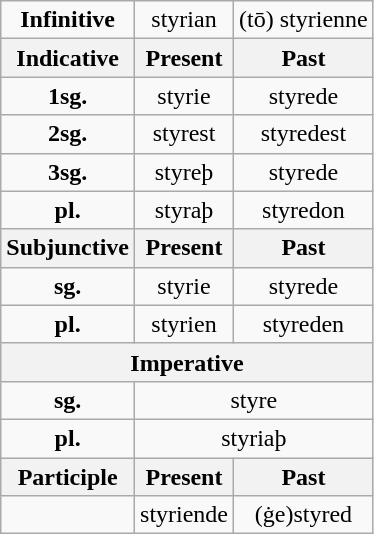<table class="wikitable" style="text-align:center">
<tr>
<td><strong>Infinitive</strong></td>
<td>styrian</td>
<td>(tō) styrienne</td>
</tr>
<tr>
<th>Indicative</th>
<th>Present</th>
<th>Past</th>
</tr>
<tr>
<td><strong>1sg.</strong></td>
<td>styrie</td>
<td>styrede</td>
</tr>
<tr>
<td><strong>2sg.</strong></td>
<td>styrest</td>
<td>styredest</td>
</tr>
<tr>
<td><strong>3sg.</strong></td>
<td>styreþ</td>
<td>styrede</td>
</tr>
<tr>
<td><strong>pl.</strong></td>
<td>styraþ</td>
<td>styredon</td>
</tr>
<tr>
<th>Subjunctive</th>
<th>Present</th>
<th>Past</th>
</tr>
<tr>
<td><strong>sg.</strong></td>
<td>styrie</td>
<td>styrede</td>
</tr>
<tr>
<td><strong>pl.</strong></td>
<td>styrien</td>
<td>styreden</td>
</tr>
<tr>
<th colspan="3">Imperative</th>
</tr>
<tr>
<td><strong>sg.</strong></td>
<td colspan="2">styre</td>
</tr>
<tr>
<td><strong>pl.</strong></td>
<td colspan="2">styriaþ</td>
</tr>
<tr>
<th>Participle</th>
<th>Present</th>
<th>Past</th>
</tr>
<tr>
<td></td>
<td>styriende</td>
<td>(ġe)styred</td>
</tr>
</table>
